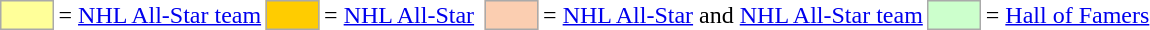<table>
<tr>
<td style="background-color:#FFFF99; border:1px solid #aaaaaa; width:2em;"></td>
<td>= <a href='#'>NHL All-Star team</a></td>
<td style="background-color:#FFCC00; border:1px solid #aaaaaa; width:2em;"></td>
<td>= <a href='#'>NHL All-Star</a></td>
<td></td>
<td style="background-color:#FBCEB1; border:1px solid #aaaaaa; width:2em;"></td>
<td>= <a href='#'>NHL All-Star</a>  and <a href='#'>NHL All-Star team</a></td>
<td style="background-color:#CCFFCC; border:1px solid #aaaaaa; width:2em;"></td>
<td>= <a href='#'>Hall of Famers</a></td>
</tr>
</table>
